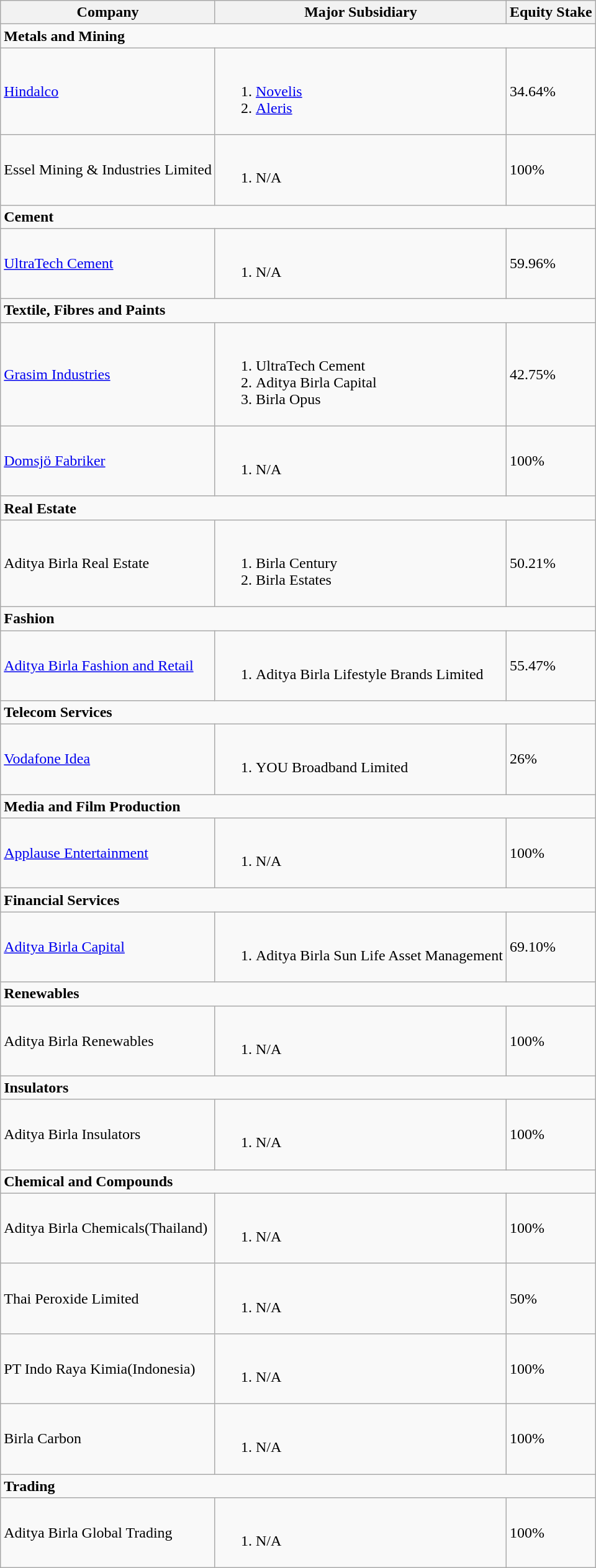<table class="wikitable sortable">
<tr>
<th>Company</th>
<th>Major Subsidiary</th>
<th>Equity Stake</th>
</tr>
<tr>
<td colspan="3"><strong>Metals and Mining</strong></td>
</tr>
<tr>
<td><a href='#'>Hindalco</a></td>
<td><br><ol><li><a href='#'>Novelis</a></li><li><a href='#'>Aleris</a></li></ol></td>
<td>34.64%</td>
</tr>
<tr>
<td>Essel Mining & Industries Limited</td>
<td><br><ol><li>N/A</li></ol></td>
<td>100%</td>
</tr>
<tr>
<td colspan="3"><strong>Cement</strong></td>
</tr>
<tr>
<td><a href='#'>UltraTech Cement</a></td>
<td><br><ol><li>N/A</li></ol></td>
<td>59.96%</td>
</tr>
<tr>
<td colspan="3"><strong>Textile, Fibres and Paints</strong></td>
</tr>
<tr>
<td><a href='#'>Grasim Industries</a></td>
<td><br><ol><li>UltraTech Cement</li><li>Aditya Birla Capital</li><li>Birla Opus</li></ol></td>
<td>42.75%</td>
</tr>
<tr>
<td><a href='#'>Domsjö Fabriker</a></td>
<td><br><ol><li>N/A</li></ol></td>
<td>100%</td>
</tr>
<tr>
<td colspan="3"><strong>Real Estate</strong></td>
</tr>
<tr>
<td>Aditya Birla Real Estate</td>
<td><br><ol><li>Birla Century</li><li>Birla Estates</li></ol></td>
<td>50.21%</td>
</tr>
<tr>
<td colspan="3"><strong>Fashion</strong></td>
</tr>
<tr>
<td><a href='#'>Aditya Birla Fashion and Retail</a></td>
<td><br><ol><li>Aditya Birla Lifestyle Brands Limited</li></ol></td>
<td>55.47%</td>
</tr>
<tr>
<td colspan="3"><strong>Telecom Services</strong></td>
</tr>
<tr>
<td><a href='#'>Vodafone Idea</a></td>
<td><br><ol><li>YOU Broadband Limited</li></ol></td>
<td>26%</td>
</tr>
<tr>
<td colspan="3"><strong>Media and Film Production</strong></td>
</tr>
<tr>
<td><a href='#'>Applause Entertainment</a></td>
<td><br><ol><li>N/A</li></ol></td>
<td>100%</td>
</tr>
<tr>
<td colspan="3"><strong>Financial Services</strong></td>
</tr>
<tr>
<td><a href='#'>Aditya Birla Capital</a></td>
<td><br><ol><li>Aditya Birla Sun Life Asset Management</li></ol></td>
<td>69.10%</td>
</tr>
<tr>
<td colspan="3"><strong>Renewables</strong></td>
</tr>
<tr>
<td>Aditya Birla Renewables</td>
<td><br><ol><li>N/A</li></ol></td>
<td>100%</td>
</tr>
<tr>
<td colspan="3"><strong>Insulators</strong></td>
</tr>
<tr>
<td>Aditya Birla Insulators</td>
<td><br><ol><li>N/A</li></ol></td>
<td>100%</td>
</tr>
<tr>
<td colspan="3"><strong>Chemical and Compounds</strong></td>
</tr>
<tr>
<td>Aditya Birla Chemicals(Thailand)</td>
<td><br><ol><li>N/A</li></ol></td>
<td>100%</td>
</tr>
<tr>
<td>Thai Peroxide Limited</td>
<td><br><ol><li>N/A</li></ol></td>
<td>50%</td>
</tr>
<tr>
<td>PT Indo Raya Kimia(Indonesia)</td>
<td><br><ol><li>N/A</li></ol></td>
<td>100%</td>
</tr>
<tr>
<td>Birla Carbon</td>
<td><br><ol><li>N/A</li></ol></td>
<td>100%</td>
</tr>
<tr>
<td colspan="3"><strong>Trading</strong></td>
</tr>
<tr>
<td>Aditya Birla Global Trading</td>
<td><br><ol><li>N/A</li></ol></td>
<td>100%</td>
</tr>
</table>
